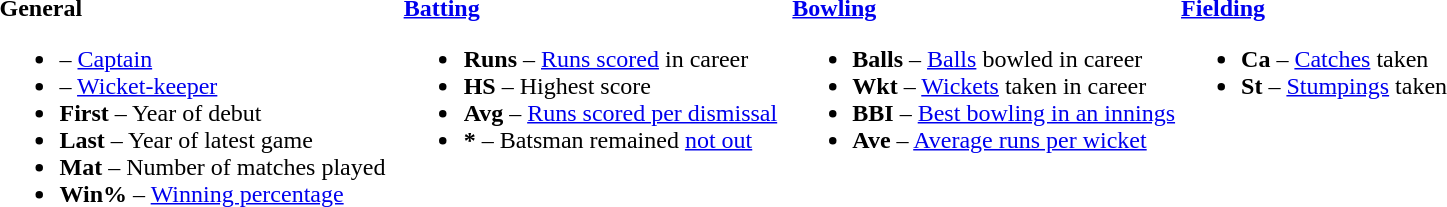<table>
<tr>
<td valign="top" style="width:26%"><br><strong>General</strong><ul><li> – <a href='#'>Captain</a></li><li> – <a href='#'>Wicket-keeper</a></li><li><strong>First</strong> – Year of debut</li><li><strong>Last</strong> – Year of latest game</li><li><strong>Mat</strong> – Number of matches played</li><li><strong>Win%</strong> – <a href='#'>Winning percentage</a></li></ul></td>
<td valign="top" style="width:25%"><br><strong><a href='#'>Batting</a></strong><ul><li><strong>Runs</strong> – <a href='#'>Runs scored</a> in career</li><li><strong>HS</strong> – Highest score</li><li><strong>Avg</strong> – <a href='#'>Runs scored per dismissal</a></li><li><strong>*</strong> – Batsman remained <a href='#'>not out</a></li></ul></td>
<td valign="top" style="width:25%"><br><strong><a href='#'>Bowling</a></strong><ul><li><strong>Balls</strong> – <a href='#'>Balls</a> bowled in career</li><li><strong>Wkt</strong> – <a href='#'>Wickets</a> taken in career</li><li><strong>BBI</strong> – <a href='#'>Best bowling in an innings</a></li><li><strong>Ave</strong> – <a href='#'>Average runs per wicket</a></li></ul></td>
<td valign="top" style="width:24%"><br><strong><a href='#'>Fielding</a></strong><ul><li><strong>Ca</strong> – <a href='#'>Catches</a> taken</li><li><strong>St</strong> – <a href='#'>Stumpings</a> taken</li></ul></td>
</tr>
</table>
